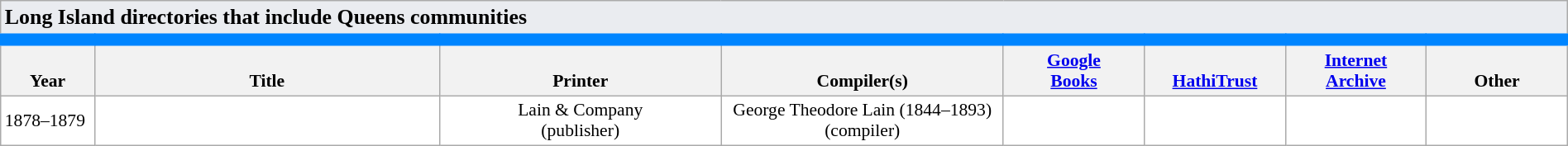<table class="wikitable collapsible sortable static-row-numbers" cellpadding="1" style="color: black; background-color: #FFFFFF; font-size: 90%; width:100%">
<tr class="static-row-header" style="text-align:center;vertical-align:bottom;">
<th style="text-align:left; background:#eaecf0; border-style: solid; border-width: 0px 0px 0px 0px;" colspan=8><big><strong>Long Island directories that include Queens communities</strong></big></th>
</tr>
<tr class="static-row-header" style="text-align:center;vertical-align:bottom;border-style: solid; border-color: #0085ff; border-width: 10px 0px 0px 0px;">
<th>Year</th>
<th>Title</th>
<th>Printer</th>
<th>Compiler(s)</th>
<th><a href='#'>Google<br>Books</a></th>
<th><a href='#'>HathiTrust</a></th>
<th><a href='#'>Internet<br>Archive</a></th>
<th>Other</th>
</tr>
<tr>
<td width="6%;" data-sort-value="1878">1878–1879</td>
<td width="22%" data-sort-value="lains 1878"></td>
<td style="text-align:center" width="18%" data-sort-value="lain 1878">Lain & Company<br>(publisher)</td>
<td style="text-align:center" width="18%" data-sort-value="lain 1878">George Theodore Lain (1844–1893)<br>(compiler)</td>
<td style="text-align:center" width="9%"></td>
<td style="text-align:center" width="9%"></td>
<td style="text-align:center" width="9%" data-sort-value="allen county 1878"><br><br></td>
<td style="text-align:center" width="9%"></td>
</tr>
</table>
